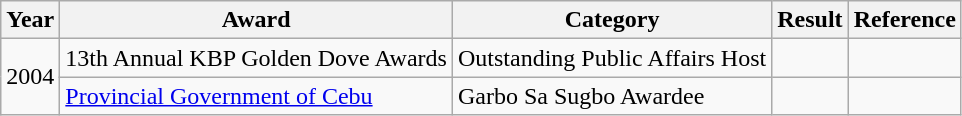<table class="wikitable">
<tr>
<th>Year</th>
<th>Award</th>
<th>Category</th>
<th>Result</th>
<th>Reference</th>
</tr>
<tr>
<td rowspan="2">2004</td>
<td>13th Annual KBP Golden Dove Awards</td>
<td>Outstanding Public Affairs Host</td>
<td></td>
<td></td>
</tr>
<tr>
<td><a href='#'>Provincial Government of Cebu</a></td>
<td>Garbo Sa Sugbo Awardee</td>
<td></td>
<td></td>
</tr>
</table>
